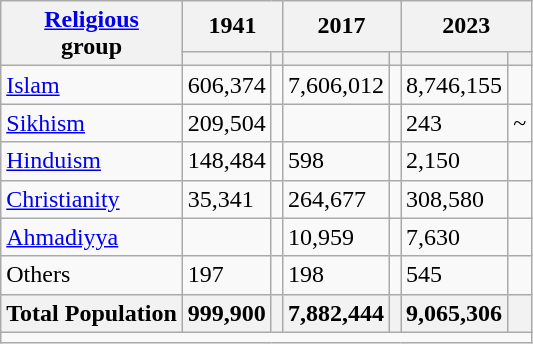<table class="wikitable sortable">
<tr>
<th rowspan="2"><a href='#'>Religious</a><br>group</th>
<th colspan="2">1941</th>
<th colspan="2">2017</th>
<th colspan="2">2023</th>
</tr>
<tr>
<th><a href='#'></a></th>
<th></th>
<th></th>
<th></th>
<th></th>
<th></th>
</tr>
<tr>
<td><a href='#'>Islam</a> </td>
<td>606,374</td>
<td></td>
<td>7,606,012</td>
<td></td>
<td>8,746,155</td>
<td></td>
</tr>
<tr>
<td><a href='#'>Sikhism</a> </td>
<td>209,504</td>
<td></td>
<td></td>
<td></td>
<td>243</td>
<td>~</td>
</tr>
<tr>
<td><a href='#'>Hinduism</a> </td>
<td>148,484</td>
<td></td>
<td>598</td>
<td></td>
<td>2,150</td>
<td></td>
</tr>
<tr>
<td><a href='#'>Christianity</a> </td>
<td>35,341</td>
<td></td>
<td>264,677</td>
<td></td>
<td>308,580</td>
<td></td>
</tr>
<tr>
<td><a href='#'>Ahmadiyya</a> </td>
<td></td>
<td></td>
<td>10,959</td>
<td></td>
<td>7,630</td>
<td></td>
</tr>
<tr>
<td>Others</td>
<td>197</td>
<td></td>
<td>198</td>
<td></td>
<td>545</td>
<td></td>
</tr>
<tr>
<th>Total Population</th>
<th>999,900</th>
<th></th>
<th>7,882,444</th>
<th></th>
<th>9,065,306</th>
<th></th>
</tr>
<tr class="sortbottom">
<td colspan="7"></td>
</tr>
</table>
